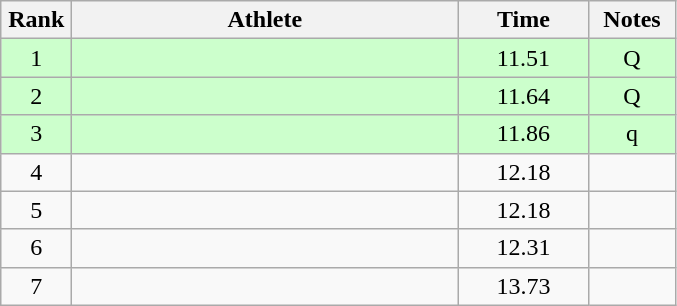<table class="wikitable" style="text-align:center">
<tr>
<th width=40>Rank</th>
<th width=250>Athlete</th>
<th width=80>Time</th>
<th width=50>Notes</th>
</tr>
<tr bgcolor="ccffcc">
<td>1</td>
<td align=left></td>
<td>11.51</td>
<td>Q</td>
</tr>
<tr bgcolor="ccffcc">
<td>2</td>
<td align=left></td>
<td>11.64</td>
<td>Q</td>
</tr>
<tr bgcolor="ccffcc">
<td>3</td>
<td align=left></td>
<td>11.86</td>
<td>q</td>
</tr>
<tr>
<td>4</td>
<td align=left></td>
<td>12.18</td>
<td></td>
</tr>
<tr>
<td>5</td>
<td align=left></td>
<td>12.18</td>
<td></td>
</tr>
<tr>
<td>6</td>
<td align=left></td>
<td>12.31</td>
<td></td>
</tr>
<tr>
<td>7</td>
<td align=left></td>
<td>13.73</td>
<td></td>
</tr>
</table>
